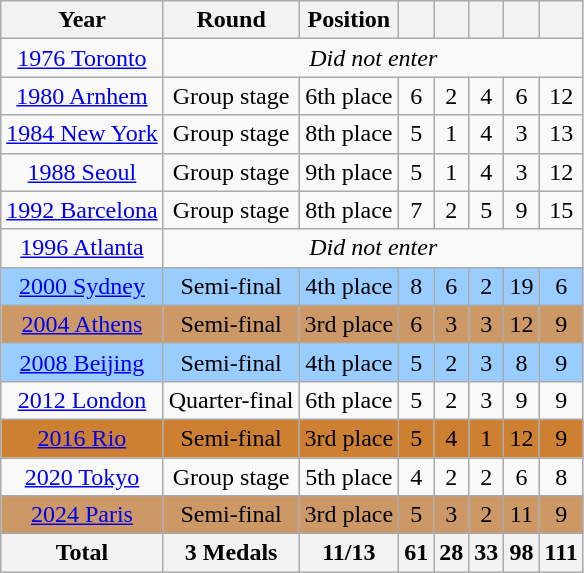<table class="wikitable" style="text-align: center;">
<tr>
<th>Year</th>
<th>Round</th>
<th>Position</th>
<th></th>
<th></th>
<th></th>
<th></th>
<th></th>
</tr>
<tr>
<td> <a href='#'>1976 Toronto</a></td>
<td colspan="9"><em>Did not enter</em></td>
</tr>
<tr>
<td> <a href='#'>1980 Arnhem</a></td>
<td>Group stage</td>
<td>6th place</td>
<td>6</td>
<td>2</td>
<td>4</td>
<td>6</td>
<td>12</td>
</tr>
<tr>
<td> <a href='#'>1984 New York</a></td>
<td>Group stage</td>
<td>8th place</td>
<td>5</td>
<td>1</td>
<td>4</td>
<td>3</td>
<td>13</td>
</tr>
<tr>
<td> <a href='#'>1988 Seoul</a></td>
<td>Group stage</td>
<td>9th place</td>
<td>5</td>
<td>1</td>
<td>4</td>
<td>3</td>
<td>12</td>
</tr>
<tr>
<td> <a href='#'>1992 Barcelona</a></td>
<td>Group stage</td>
<td>8th place</td>
<td>7</td>
<td>2</td>
<td>5</td>
<td>9</td>
<td>15</td>
</tr>
<tr>
<td> <a href='#'>1996 Atlanta</a></td>
<td colspan="9"><em>Did not enter</em></td>
</tr>
<tr bgcolor=9acdff>
<td> <a href='#'>2000 Sydney</a></td>
<td>Semi-final</td>
<td>4th place</td>
<td>8</td>
<td>6</td>
<td>2</td>
<td>19</td>
<td>6</td>
</tr>
<tr bgcolor=cc9966>
<td> <a href='#'>2004 Athens</a></td>
<td>Semi-final</td>
<td>3rd place</td>
<td>6</td>
<td>3</td>
<td>3</td>
<td>12</td>
<td>9</td>
</tr>
<tr bgcolor=9acdff>
<td> <a href='#'>2008 Beijing</a></td>
<td>Semi-final</td>
<td>4th place</td>
<td>5</td>
<td>2</td>
<td>3</td>
<td>8</td>
<td>9</td>
</tr>
<tr>
<td> <a href='#'>2012 London</a></td>
<td>Quarter-final</td>
<td>6th place</td>
<td>5</td>
<td>2</td>
<td>3</td>
<td>9</td>
<td>9</td>
</tr>
<tr bgcolor="#cd7f32">
<td> <a href='#'>2016 Rio</a></td>
<td>Semi-final</td>
<td>3rd place</td>
<td>5</td>
<td>4</td>
<td>1</td>
<td>12</td>
<td>9</td>
</tr>
<tr>
<td> <a href='#'>2020 Tokyo</a></td>
<td>Group stage</td>
<td>5th place</td>
<td>4</td>
<td>2</td>
<td>2</td>
<td>6</td>
<td>8</td>
</tr>
<tr bgcolor=cc9966>
<td> <a href='#'>2024 Paris</a></td>
<td>Semi-final</td>
<td>3rd place</td>
<td>5</td>
<td>3</td>
<td>2</td>
<td>11</td>
<td>9</td>
</tr>
<tr>
<th>Total</th>
<th>3 Medals</th>
<th>11/13</th>
<th>61</th>
<th>28</th>
<th>33</th>
<th>98</th>
<th>111</th>
</tr>
</table>
